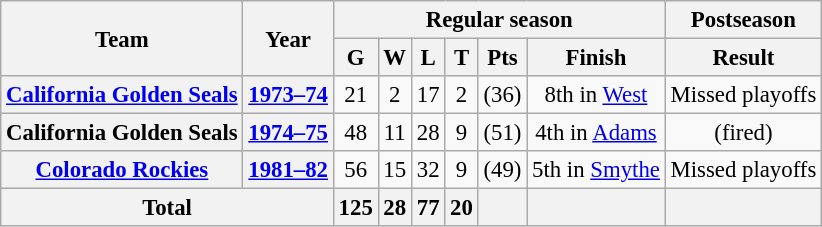<table class="wikitable" style="font-size: 95%; text-align:center;">
<tr>
<th rowspan="2">Team</th>
<th rowspan="2">Year</th>
<th colspan="6">Regular season</th>
<th>Postseason</th>
</tr>
<tr>
<th>G</th>
<th>W</th>
<th>L</th>
<th>T</th>
<th>Pts</th>
<th>Finish</th>
<th>Result</th>
</tr>
<tr>
<th><a href='#'>California Golden Seals</a></th>
<th><a href='#'>1973–74</a></th>
<td>21</td>
<td>2</td>
<td>17</td>
<td>2</td>
<td>(36)</td>
<td>8th in <a href='#'>West</a></td>
<td>Missed playoffs</td>
</tr>
<tr>
<th>California Golden Seals</th>
<th><a href='#'>1974–75</a></th>
<td>48</td>
<td>11</td>
<td>28</td>
<td>9</td>
<td>(51)</td>
<td>4th in <a href='#'>Adams</a></td>
<td>(fired)</td>
</tr>
<tr>
<th><a href='#'>Colorado Rockies</a></th>
<th><a href='#'>1981–82</a></th>
<td>56</td>
<td>15</td>
<td>32</td>
<td>9</td>
<td>(49)</td>
<td>5th in <a href='#'>Smythe</a></td>
<td>Missed playoffs</td>
</tr>
<tr>
<th colspan="2">Total</th>
<th>125</th>
<th>28</th>
<th>77</th>
<th>20</th>
<th></th>
<th></th>
<th></th>
</tr>
</table>
